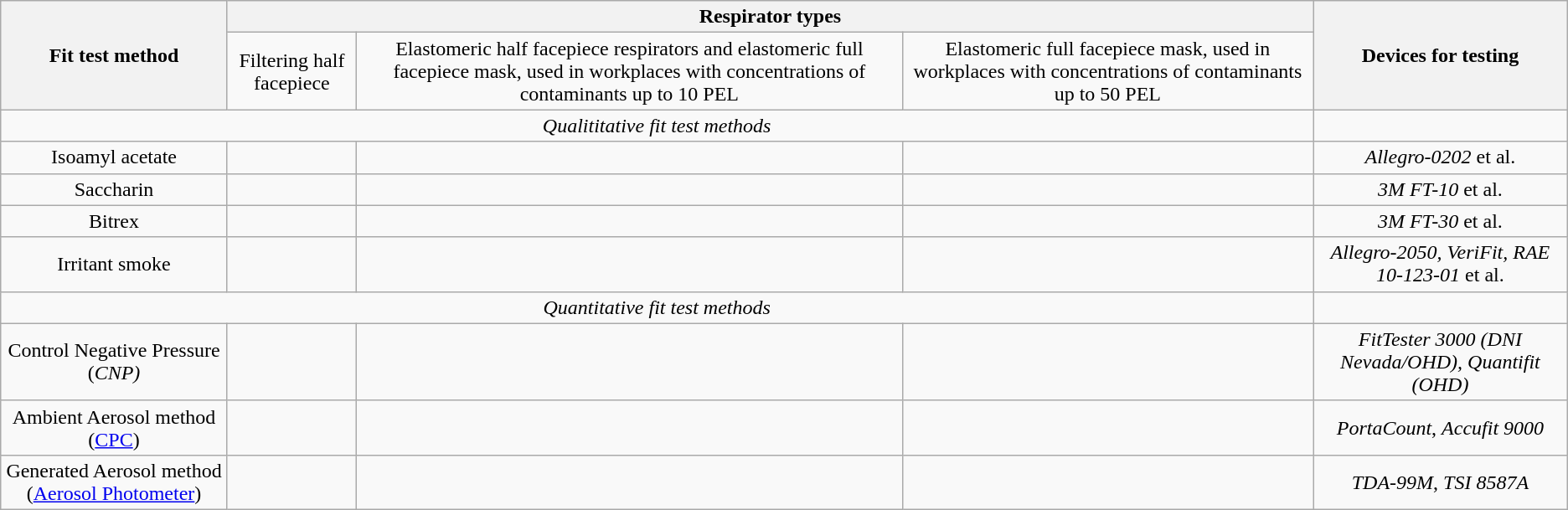<table class="wikitable" style="text-align:center">
<tr>
<th rowspan="2">Fit test method</th>
<th colspan="3">Respirator types</th>
<th rowspan="2">Devices for testing</th>
</tr>
<tr>
<td>Filtering half facepiece</td>
<td>Elastomeric half facepiece respirators and elastomeric full facepiece mask, used in workplaces with concentrations of contaminants up to 10 PEL</td>
<td>Elastomeric full facepiece mask, used in workplaces with concentrations of contaminants up to 50 PEL</td>
</tr>
<tr>
<td colspan="4"><em>Qualititative fit test methods</em></td>
<td></td>
</tr>
<tr>
<td>Isoamyl acetate</td>
<td></td>
<td></td>
<td></td>
<td><em>Allegro-0202</em> et al.</td>
</tr>
<tr>
<td>Saccharin</td>
<td></td>
<td></td>
<td></td>
<td><em>3М FT-10</em> et al.</td>
</tr>
<tr>
<td>Bitrex</td>
<td></td>
<td></td>
<td></td>
<td><em>3М FT-30</em> et al.</td>
</tr>
<tr>
<td>Irritant smoke</td>
<td></td>
<td></td>
<td></td>
<td><em>Allegro-2050, VeriFit, RAE 10-123-01</em> et al.</td>
</tr>
<tr>
<td colspan="4"><em>Quantitative fit test methods</em></td>
<td></td>
</tr>
<tr>
<td>Control Negative Pressure (<em>CNP)</em></td>
<td></td>
<td></td>
<td></td>
<td><em>FitTester 3000 (DNI Nevada/OHD), Quantifit (OHD)</em></td>
</tr>
<tr>
<td>Ambient Aerosol method (<a href='#'>CPC</a>)</td>
<td></td>
<td></td>
<td></td>
<td><em>PortaCount</em>, <em>Accufit 9000</em></td>
</tr>
<tr>
<td>Generated Aerosol method (<a href='#'>Aerosol Photometer</a>)</td>
<td></td>
<td></td>
<td></td>
<td><em>TDA-99M</em>, <em>TSI 8587A</em></td>
</tr>
</table>
